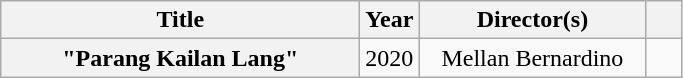<table class="wikitable plainrowheaders" style="text-align:center;">
<tr>
<th scope="col" style="width:14.5em;">Title</th>
<th scope="col" style="width:1em;">Year</th>
<th scope="col" style="width:9em;">Director(s)</th>
<th scope="col" style="width:1em;"></th>
</tr>
<tr>
<th scope="row">"Parang Kailan Lang" <br></th>
<td>2020</td>
<td>Mellan Bernardino</td>
<td></td>
</tr>
</table>
